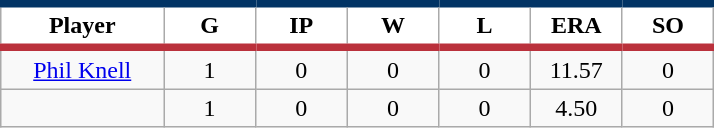<table class="wikitable sortable">
<tr>
<th style="background:#FFFFFF; border-top:#023465 5px solid; border-bottom:#ba313c 5px solid;" width="16%">Player</th>
<th style="background:#FFFFFF; border-top:#023465 5px solid; border-bottom:#ba313c 5px solid;" width="9%">G</th>
<th style="background:#FFFFFF; border-top:#023465 5px solid; border-bottom:#ba313c 5px solid;" width="9%">IP</th>
<th style="background:#FFFFFF; border-top:#023465 5px solid; border-bottom:#ba313c 5px solid;" width="9%">W</th>
<th style="background:#FFFFFF; border-top:#023465 5px solid; border-bottom:#ba313c 5px solid;" width="9%">L</th>
<th style="background:#FFFFFF; border-top:#023465 5px solid; border-bottom:#ba313c 5px solid;" width="9%">ERA</th>
<th style="background:#FFFFFF; border-top:#023465 5px solid; border-bottom:#ba313c 5px solid;" width="9%">SO</th>
</tr>
<tr align="center">
<td><a href='#'>Phil Knell</a></td>
<td>1</td>
<td>0</td>
<td>0</td>
<td>0</td>
<td>11.57</td>
<td>0</td>
</tr>
<tr align=center>
<td></td>
<td>1</td>
<td>0</td>
<td>0</td>
<td>0</td>
<td>4.50</td>
<td>0</td>
</tr>
</table>
